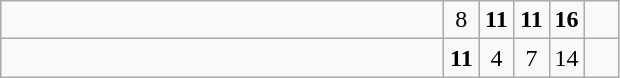<table class="wikitable">
<tr>
<td style="width:18em"><strong></strong></td>
<td align=center style="width:1em">8</td>
<td align=center style="width:1em"><strong>11</strong></td>
<td align=center style="width:1em"><strong>11</strong></td>
<td align=center style="width:1em"><strong>16</strong></td>
<td align=center style="width:1em"></td>
</tr>
<tr>
<td style="width:18em"></td>
<td align=center style="width:1em"><strong>11</strong></td>
<td align=center style="width:1em">4</td>
<td align=center style="width:1em">7</td>
<td align=center style="width:1em">14</td>
<td align=center style="width:1em"></td>
</tr>
</table>
